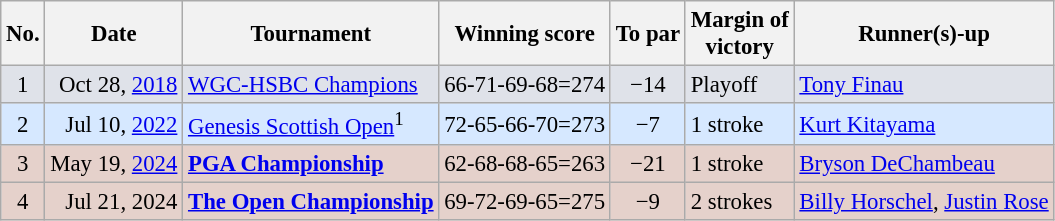<table class="wikitable" style="font-size:95%;">
<tr>
<th>No.</th>
<th>Date</th>
<th>Tournament</th>
<th>Winning score</th>
<th>To par</th>
<th>Margin of<br>victory</th>
<th>Runner(s)-up</th>
</tr>
<tr style="background:#dfe2e9;">
<td align=center>1</td>
<td align=right>Oct 28, <a href='#'>2018</a></td>
<td><a href='#'>WGC-HSBC Champions</a></td>
<td>66-71-69-68=274</td>
<td align=center>−14</td>
<td>Playoff</td>
<td> <a href='#'>Tony Finau</a></td>
</tr>
<tr style="background:#D6E8FF;">
<td align=center>2</td>
<td align=right>Jul 10, <a href='#'>2022</a></td>
<td><a href='#'>Genesis Scottish Open</a><sup>1</sup></td>
<td>72-65-66-70=273</td>
<td align=center>−7</td>
<td>1 stroke</td>
<td> <a href='#'>Kurt Kitayama</a></td>
</tr>
<tr style="background:#e5d1cb;">
<td align=center>3</td>
<td align=right>May 19, <a href='#'>2024</a></td>
<td><strong><a href='#'>PGA Championship</a></strong></td>
<td>62-68-68-65=263</td>
<td align=center>−21</td>
<td>1 stroke</td>
<td> <a href='#'>Bryson DeChambeau</a></td>
</tr>
<tr style="background:#e5d1cb;">
<td align=center>4</td>
<td align=right>Jul 21, 2024</td>
<td><strong><a href='#'>The Open Championship</a></strong></td>
<td>69-72-69-65=275</td>
<td align=center>−9</td>
<td>2 strokes</td>
<td> <a href='#'>Billy Horschel</a>,  <a href='#'>Justin Rose</a></td>
</tr>
</table>
